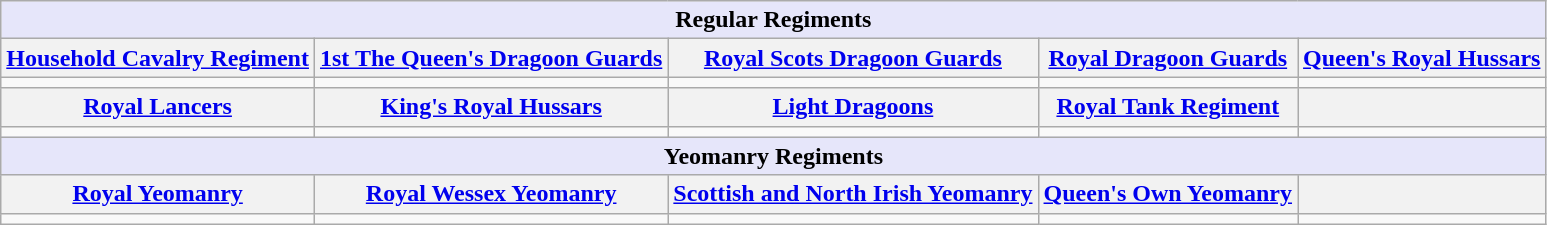<table class="wikitable" style="text-align:center;">
<tr>
<th colspan="5" style="background:lavender;">Regular Regiments</th>
</tr>
<tr>
<th><a href='#'>Household Cavalry Regiment</a></th>
<th><a href='#'>1st The Queen's Dragoon Guards</a></th>
<th><a href='#'>Royal Scots Dragoon Guards</a></th>
<th><a href='#'>Royal Dragoon Guards</a></th>
<th><a href='#'>Queen's Royal Hussars</a></th>
</tr>
<tr>
<td></td>
<td></td>
<td></td>
<td></td>
<td></td>
</tr>
<tr>
<th><a href='#'>Royal Lancers</a></th>
<th><a href='#'>King's Royal Hussars</a></th>
<th><a href='#'>Light Dragoons</a></th>
<th><a href='#'>Royal Tank Regiment</a></th>
<th></th>
</tr>
<tr>
<td></td>
<td></td>
<td></td>
<td></td>
<td></td>
</tr>
<tr>
<th colspan="5" style="background:lavender;">Yeomanry Regiments</th>
</tr>
<tr>
<th><a href='#'>Royal Yeomanry</a></th>
<th><a href='#'>Royal Wessex Yeomanry</a></th>
<th><a href='#'>Scottish and North Irish Yeomanry</a></th>
<th><a href='#'>Queen's Own Yeomanry</a></th>
<th></th>
</tr>
<tr>
<td></td>
<td></td>
<td></td>
<td></td>
<td></td>
</tr>
</table>
